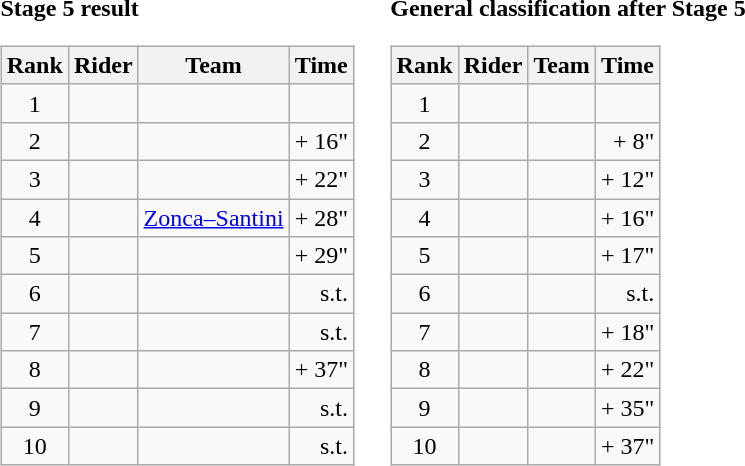<table>
<tr>
<td><strong>Stage 5 result</strong><br><table class="wikitable">
<tr>
<th scope="col">Rank</th>
<th scope="col">Rider</th>
<th scope="col">Team</th>
<th scope="col">Time</th>
</tr>
<tr>
<td style="text-align:center;">1</td>
<td></td>
<td></td>
<td style="text-align:right;"></td>
</tr>
<tr>
<td style="text-align:center;">2</td>
<td></td>
<td></td>
<td style="text-align:right;">+ 16"</td>
</tr>
<tr>
<td style="text-align:center;">3</td>
<td></td>
<td></td>
<td style="text-align:right;">+ 22"</td>
</tr>
<tr>
<td style="text-align:center;">4</td>
<td></td>
<td><a href='#'>Zonca–Santini</a></td>
<td style="text-align:right;">+ 28"</td>
</tr>
<tr>
<td style="text-align:center;">5</td>
<td></td>
<td></td>
<td style="text-align:right;">+ 29"</td>
</tr>
<tr>
<td style="text-align:center;">6</td>
<td></td>
<td></td>
<td style="text-align:right;">s.t.</td>
</tr>
<tr>
<td style="text-align:center;">7</td>
<td></td>
<td></td>
<td style="text-align:right;">s.t.</td>
</tr>
<tr>
<td style="text-align:center;">8</td>
<td></td>
<td></td>
<td style="text-align:right;">+ 37"</td>
</tr>
<tr>
<td style="text-align:center;">9</td>
<td></td>
<td></td>
<td style="text-align:right;">s.t.</td>
</tr>
<tr>
<td style="text-align:center;">10</td>
<td></td>
<td></td>
<td style="text-align:right;">s.t.</td>
</tr>
</table>
</td>
<td></td>
<td><strong>General classification after Stage 5</strong><br><table class="wikitable">
<tr>
<th scope="col">Rank</th>
<th scope="col">Rider</th>
<th scope="col">Team</th>
<th scope="col">Time</th>
</tr>
<tr>
<td style="text-align:center;">1</td>
<td></td>
<td></td>
<td style="text-align:right;"></td>
</tr>
<tr>
<td style="text-align:center;">2</td>
<td></td>
<td></td>
<td style="text-align:right;">+ 8"</td>
</tr>
<tr>
<td style="text-align:center;">3</td>
<td></td>
<td></td>
<td style="text-align:right;">+ 12"</td>
</tr>
<tr>
<td style="text-align:center;">4</td>
<td></td>
<td></td>
<td style="text-align:right;">+ 16"</td>
</tr>
<tr>
<td style="text-align:center;">5</td>
<td></td>
<td></td>
<td style="text-align:right;">+ 17"</td>
</tr>
<tr>
<td style="text-align:center;">6</td>
<td></td>
<td></td>
<td style="text-align:right;">s.t.</td>
</tr>
<tr>
<td style="text-align:center;">7</td>
<td></td>
<td></td>
<td style="text-align:right;">+ 18"</td>
</tr>
<tr>
<td style="text-align:center;">8</td>
<td></td>
<td></td>
<td style="text-align:right;">+ 22"</td>
</tr>
<tr>
<td style="text-align:center;">9</td>
<td></td>
<td></td>
<td style="text-align:right;">+ 35"</td>
</tr>
<tr>
<td style="text-align:center;">10</td>
<td></td>
<td></td>
<td style="text-align:right;">+ 37"</td>
</tr>
</table>
</td>
</tr>
</table>
